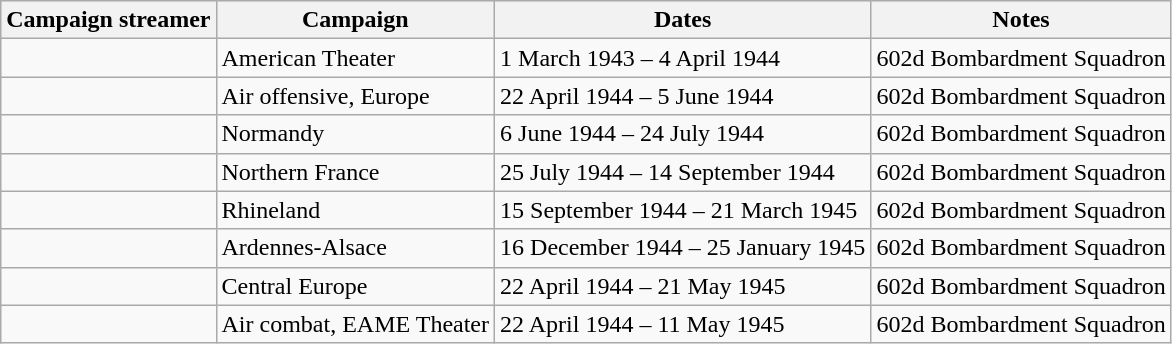<table class="wikitable">
<tr style="background:#efefef;">
<th>Campaign streamer</th>
<th>Campaign</th>
<th>Dates</th>
<th>Notes</th>
</tr>
<tr>
<td></td>
<td>American Theater</td>
<td>1 March 1943 – 4 April 1944</td>
<td>602d Bombardment Squadron</td>
</tr>
<tr>
<td></td>
<td>Air offensive, Europe</td>
<td>22 April 1944 – 5 June 1944</td>
<td>602d Bombardment Squadron</td>
</tr>
<tr>
<td></td>
<td>Normandy</td>
<td>6 June 1944 – 24 July 1944</td>
<td>602d Bombardment Squadron</td>
</tr>
<tr>
<td></td>
<td>Northern France</td>
<td>25 July 1944 – 14 September 1944</td>
<td>602d Bombardment Squadron</td>
</tr>
<tr>
<td></td>
<td>Rhineland</td>
<td>15 September 1944 – 21 March 1945</td>
<td>602d Bombardment Squadron</td>
</tr>
<tr>
<td></td>
<td>Ardennes-Alsace</td>
<td>16 December 1944 – 25 January 1945</td>
<td>602d Bombardment Squadron</td>
</tr>
<tr>
<td></td>
<td>Central Europe</td>
<td>22 April 1944 – 21 May 1945</td>
<td>602d Bombardment Squadron</td>
</tr>
<tr>
<td></td>
<td>Air combat, EAME Theater</td>
<td>22 April 1944 – 11 May 1945</td>
<td>602d Bombardment Squadron</td>
</tr>
</table>
